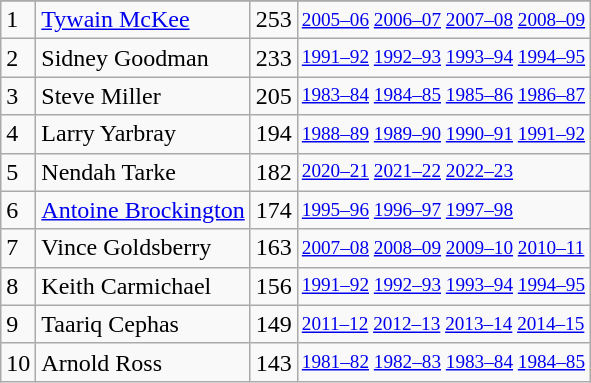<table class="wikitable">
<tr>
</tr>
<tr>
<td>1</td>
<td><a href='#'>Tywain McKee</a></td>
<td>253</td>
<td style="font-size:80%;"><a href='#'>2005–06</a> <a href='#'>2006–07</a> <a href='#'>2007–08</a> <a href='#'>2008–09</a></td>
</tr>
<tr>
<td>2</td>
<td>Sidney Goodman</td>
<td>233</td>
<td style="font-size:80%;"><a href='#'>1991–92</a> <a href='#'>1992–93</a> <a href='#'>1993–94</a> <a href='#'>1994–95</a></td>
</tr>
<tr>
<td>3</td>
<td>Steve Miller</td>
<td>205</td>
<td style="font-size:80%;"><a href='#'>1983–84</a> <a href='#'>1984–85</a> <a href='#'>1985–86</a> <a href='#'>1986–87</a></td>
</tr>
<tr>
<td>4</td>
<td>Larry Yarbray</td>
<td>194</td>
<td style="font-size:80%;"><a href='#'>1988–89</a> <a href='#'>1989–90</a> <a href='#'>1990–91</a> <a href='#'>1991–92</a></td>
</tr>
<tr>
<td>5</td>
<td>Nendah Tarke</td>
<td>182</td>
<td style="font-size:80%;"><a href='#'>2020–21</a> <a href='#'>2021–22</a> <a href='#'>2022–23</a></td>
</tr>
<tr>
<td>6</td>
<td><a href='#'>Antoine Brockington</a></td>
<td>174</td>
<td style="font-size:80%;"><a href='#'>1995–96</a> <a href='#'>1996–97</a> <a href='#'>1997–98</a></td>
</tr>
<tr>
<td>7</td>
<td>Vince Goldsberry</td>
<td>163</td>
<td style="font-size:80%;"><a href='#'>2007–08</a> <a href='#'>2008–09</a> <a href='#'>2009–10</a> <a href='#'>2010–11</a></td>
</tr>
<tr>
<td>8</td>
<td>Keith Carmichael</td>
<td>156</td>
<td style="font-size:80%;"><a href='#'>1991–92</a> <a href='#'>1992–93</a> <a href='#'>1993–94</a> <a href='#'>1994–95</a></td>
</tr>
<tr>
<td>9</td>
<td>Taariq Cephas</td>
<td>149</td>
<td style="font-size:80%;"><a href='#'>2011–12</a> <a href='#'>2012–13</a> <a href='#'>2013–14</a> <a href='#'>2014–15</a></td>
</tr>
<tr>
<td>10</td>
<td>Arnold Ross</td>
<td>143</td>
<td style="font-size:80%;"><a href='#'>1981–82</a> <a href='#'>1982–83</a> <a href='#'>1983–84</a> <a href='#'>1984–85</a></td>
</tr>
</table>
